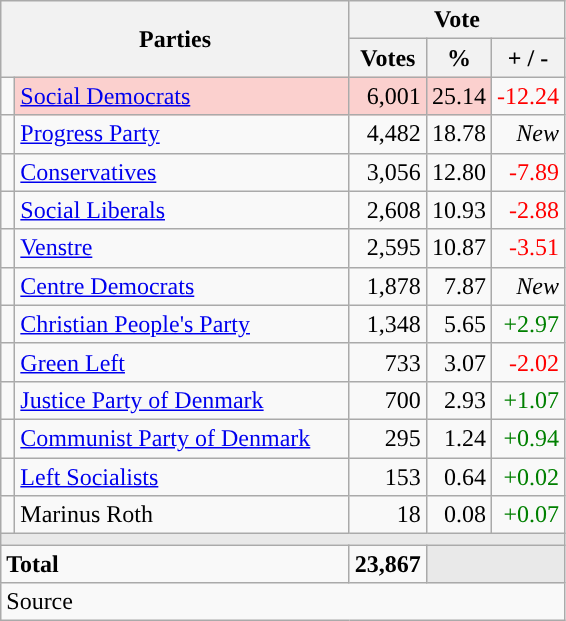<table class="wikitable" style="text-align:right;">
<tr>
<th style="text-align:centre;" rowspan="2" colspan="2" width="225">Parties</th>
<th colspan="3">Vote</th>
</tr>
<tr>
<th width="15">Votes</th>
<th width="15">%</th>
<th width="15">+ / -</th>
</tr>
<tr>
<td width="2" style="color:inherit;background:"></td>
<td bgcolor=#fbd0ce  align="left"><a href='#'>Social Democrats</a></td>
<td bgcolor=#fbd0ce>6,001</td>
<td bgcolor=#fbd0ce>25.14</td>
<td style=color:red;>-12.24</td>
</tr>
<tr>
<td width="2" style="color:inherit;background:"></td>
<td align="left"><a href='#'>Progress Party</a></td>
<td>4,482</td>
<td>18.78</td>
<td><em>New</em></td>
</tr>
<tr>
<td width="2" style="color:inherit;background:"></td>
<td align="left"><a href='#'>Conservatives</a></td>
<td>3,056</td>
<td>12.80</td>
<td style=color:red;>-7.89</td>
</tr>
<tr>
<td width="2" style="color:inherit;background:"></td>
<td align="left"><a href='#'>Social Liberals</a></td>
<td>2,608</td>
<td>10.93</td>
<td style=color:red;>-2.88</td>
</tr>
<tr>
<td width="2" style="color:inherit;background:"></td>
<td align="left"><a href='#'>Venstre</a></td>
<td>2,595</td>
<td>10.87</td>
<td style=color:red;>-3.51</td>
</tr>
<tr>
<td width="2" style="color:inherit;background:"></td>
<td align="left"><a href='#'>Centre Democrats</a></td>
<td>1,878</td>
<td>7.87</td>
<td><em>New</em></td>
</tr>
<tr>
<td width="2" style="color:inherit;background:"></td>
<td align="left"><a href='#'>Christian People's Party</a></td>
<td>1,348</td>
<td>5.65</td>
<td style=color:green;>+2.97</td>
</tr>
<tr>
<td width="2" style="color:inherit;background:"></td>
<td align="left"><a href='#'>Green Left</a></td>
<td>733</td>
<td>3.07</td>
<td style=color:red;>-2.02</td>
</tr>
<tr>
<td width="2" style="color:inherit;background:"></td>
<td align="left"><a href='#'>Justice Party of Denmark</a></td>
<td>700</td>
<td>2.93</td>
<td style=color:green;>+1.07</td>
</tr>
<tr>
<td width="2" style="color:inherit;background:"></td>
<td align="left"><a href='#'>Communist Party of Denmark</a></td>
<td>295</td>
<td>1.24</td>
<td style=color:green;>+0.94</td>
</tr>
<tr>
<td width="2" style="color:inherit;background:"></td>
<td align="left"><a href='#'>Left Socialists</a></td>
<td>153</td>
<td>0.64</td>
<td style=color:green;>+0.02</td>
</tr>
<tr>
<td width="2" style="color:inherit;background:"></td>
<td align="left">Marinus Roth</td>
<td>18</td>
<td>0.08</td>
<td style=color:green;>+0.07</td>
</tr>
<tr>
<td colspan="7" bgcolor="#E9E9E9"></td>
</tr>
<tr>
<td align="left" colspan="2"><strong>Total</strong></td>
<td><strong>23,867</strong></td>
<td bgcolor="#E9E9E9" colspan="2"></td>
</tr>
<tr>
<td align="left" colspan="6">Source</td>
</tr>
</table>
